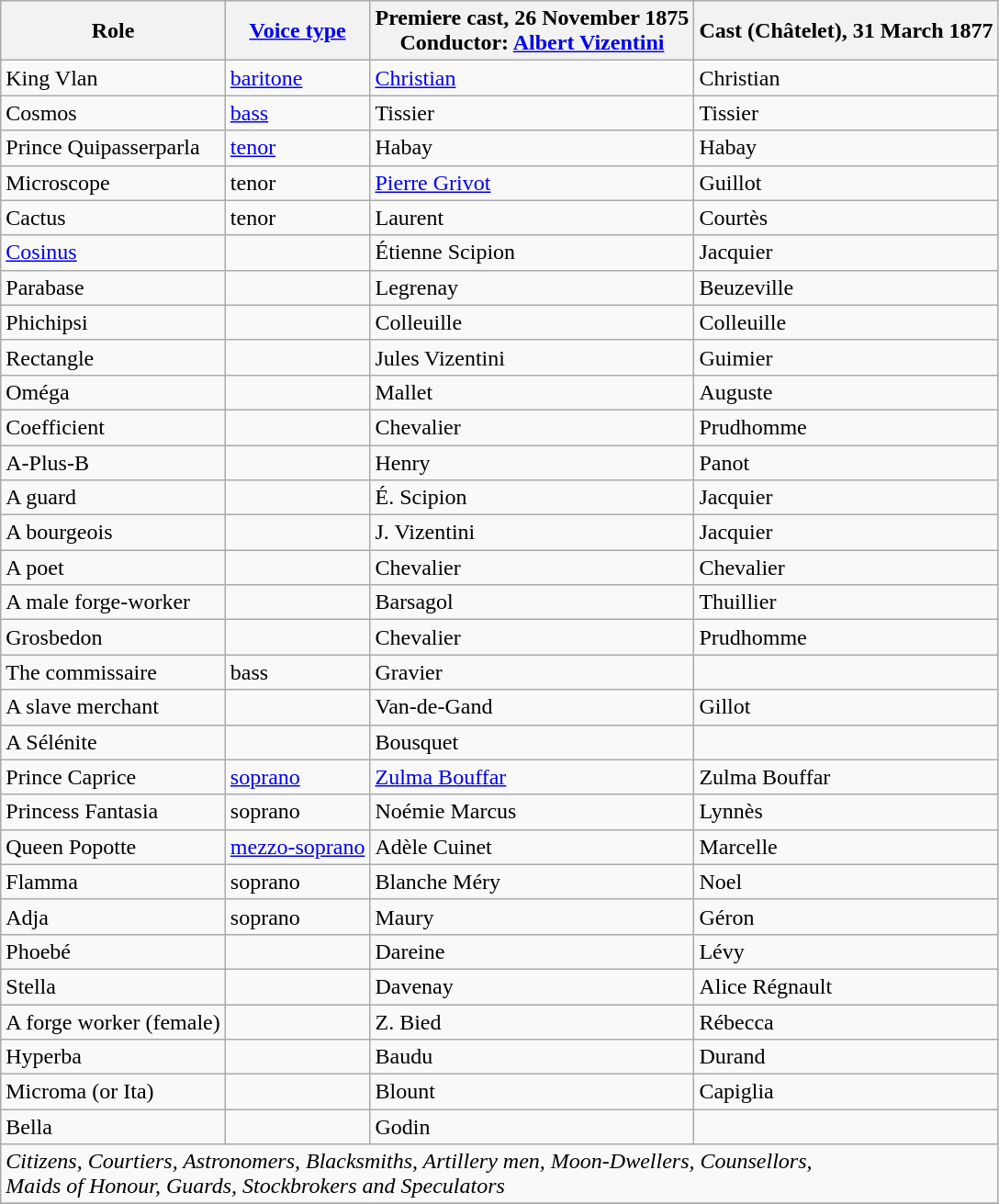<table class="wikitable">
<tr>
<th>Role</th>
<th><a href='#'>Voice type</a></th>
<th>Premiere cast, 26 November 1875<br>Conductor: <a href='#'>Albert Vizentini</a></th>
<th>Cast (Châtelet), 31 March 1877</th>
</tr>
<tr>
<td>King Vlan</td>
<td><a href='#'>baritone</a></td>
<td><a href='#'>Christian</a></td>
<td>Christian</td>
</tr>
<tr>
<td>Cosmos</td>
<td><a href='#'>bass</a></td>
<td>Tissier</td>
<td>Tissier</td>
</tr>
<tr>
<td>Prince Quipasserparla</td>
<td><a href='#'>tenor</a></td>
<td>Habay</td>
<td>Habay</td>
</tr>
<tr>
<td>Microscope</td>
<td>tenor</td>
<td><a href='#'>Pierre Grivot</a></td>
<td>Guillot</td>
</tr>
<tr>
<td>Cactus</td>
<td>tenor</td>
<td>Laurent</td>
<td>Courtès</td>
</tr>
<tr>
<td><a href='#'>Cosinus</a></td>
<td></td>
<td>Étienne Scipion</td>
<td>Jacquier</td>
</tr>
<tr>
<td>Parabase</td>
<td></td>
<td>Legrenay</td>
<td>Beuzeville</td>
</tr>
<tr>
<td>Phichipsi</td>
<td></td>
<td>Colleuille</td>
<td>Colleuille</td>
</tr>
<tr>
<td>Rectangle</td>
<td></td>
<td>Jules Vizentini</td>
<td>Guimier</td>
</tr>
<tr>
<td>Oméga</td>
<td></td>
<td>Mallet</td>
<td>Auguste</td>
</tr>
<tr>
<td>Coefficient</td>
<td></td>
<td>Chevalier</td>
<td>Prudhomme</td>
</tr>
<tr>
<td>A-Plus-B</td>
<td></td>
<td>Henry</td>
<td>Panot</td>
</tr>
<tr>
<td>A guard</td>
<td></td>
<td>É. Scipion</td>
<td>Jacquier</td>
</tr>
<tr>
<td>A bourgeois</td>
<td></td>
<td>J. Vizentini</td>
<td>Jacquier</td>
</tr>
<tr>
<td>A poet</td>
<td></td>
<td>Chevalier</td>
<td>Chevalier</td>
</tr>
<tr>
<td>A male forge-worker</td>
<td></td>
<td>Barsagol</td>
<td>Thuillier</td>
</tr>
<tr>
<td>Grosbedon</td>
<td></td>
<td>Chevalier</td>
<td>Prudhomme</td>
</tr>
<tr>
<td>The commissaire</td>
<td>bass</td>
<td>Gravier</td>
<td></td>
</tr>
<tr>
<td>A slave merchant</td>
<td></td>
<td>Van-de-Gand</td>
<td>Gillot</td>
</tr>
<tr>
<td>A Sélénite</td>
<td></td>
<td>Bousquet</td>
<td></td>
</tr>
<tr>
<td>Prince Caprice</td>
<td><a href='#'>soprano</a></td>
<td><a href='#'>Zulma Bouffar</a></td>
<td>Zulma Bouffar</td>
</tr>
<tr>
<td>Princess Fantasia</td>
<td>soprano</td>
<td>Noémie Marcus</td>
<td>Lynnès</td>
</tr>
<tr>
<td>Queen Popotte</td>
<td><a href='#'>mezzo-soprano</a></td>
<td>Adèle Cuinet</td>
<td>Marcelle</td>
</tr>
<tr>
<td>Flamma</td>
<td>soprano</td>
<td>Blanche Méry</td>
<td>Noel</td>
</tr>
<tr>
<td>Adja</td>
<td>soprano</td>
<td>Maury</td>
<td>Géron</td>
</tr>
<tr>
<td>Phoebé</td>
<td></td>
<td>Dareine</td>
<td>Lévy</td>
</tr>
<tr>
<td>Stella</td>
<td></td>
<td>Davenay</td>
<td>Alice Régnault</td>
</tr>
<tr>
<td>A forge worker (female)</td>
<td></td>
<td>Z. Bied</td>
<td>Rébecca</td>
</tr>
<tr>
<td>Hyperba</td>
<td></td>
<td>Baudu</td>
<td>Durand</td>
</tr>
<tr>
<td>Microma (or Ita)</td>
<td></td>
<td>Blount</td>
<td>Capiglia</td>
</tr>
<tr>
<td>Bella</td>
<td></td>
<td>Godin</td>
<td></td>
</tr>
<tr>
<td colspan="4"><em> Citizens, Courtiers, Astronomers, Blacksmiths, Artillery men, Moon-Dwellers, Counsellors,<br>Maids of Honour, Guards, Stockbrokers and Speculators </em></td>
</tr>
<tr>
</tr>
</table>
